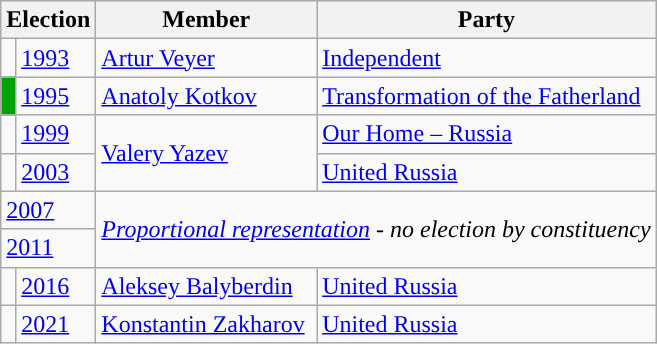<table class="wikitable">
<tr>
<th colspan="2">Election</th>
<th>Member</th>
<th>Party</th>
</tr>
<tr>
<td style="background-color:"></td>
<td><a href='#'>1993</a></td>
<td><a href='#'>Artur Veyer</a></td>
<td><a href='#'>Independent</a></td>
</tr>
<tr>
<td style="background-color:#00A200"></td>
<td><a href='#'>1995</a></td>
<td><a href='#'>Anatoly Kotkov</a></td>
<td><a href='#'>Transformation of the Fatherland</a></td>
</tr>
<tr>
<td style="background-color:"></td>
<td><a href='#'>1999</a></td>
<td rowspan=2><a href='#'>Valery Yazev</a></td>
<td><a href='#'>Our Home – Russia</a></td>
</tr>
<tr>
<td style="background-color:"></td>
<td><a href='#'>2003</a></td>
<td><a href='#'>United Russia</a></td>
</tr>
<tr>
<td colspan=2><a href='#'>2007</a></td>
<td colspan=2 rowspan=2><em><a href='#'>Proportional representation</a> - no election by constituency</em></td>
</tr>
<tr>
<td colspan=2><a href='#'>2011</a></td>
</tr>
<tr>
<td style="background-color: "></td>
<td><a href='#'>2016</a></td>
<td><a href='#'>Aleksey Balyberdin</a></td>
<td><a href='#'>United Russia</a></td>
</tr>
<tr>
<td style="background-color: "></td>
<td><a href='#'>2021</a></td>
<td><a href='#'>Konstantin Zakharov</a></td>
<td><a href='#'>United Russia</a></td>
</tr>
</table>
